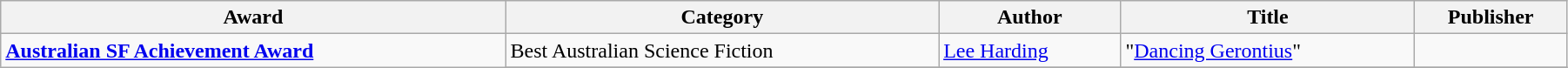<table class="wikitable" width=95%>
<tr>
<th>Award</th>
<th>Category</th>
<th>Author</th>
<th>Title</th>
<th>Publisher</th>
</tr>
<tr>
<td rowspan=2><strong><a href='#'> Australian SF Achievement Award</a></strong></td>
<td>Best Australian Science Fiction</td>
<td><a href='#'>Lee Harding</a></td>
<td>"<a href='#'>Dancing Gerontius</a>"</td>
<td></td>
</tr>
<tr>
</tr>
</table>
